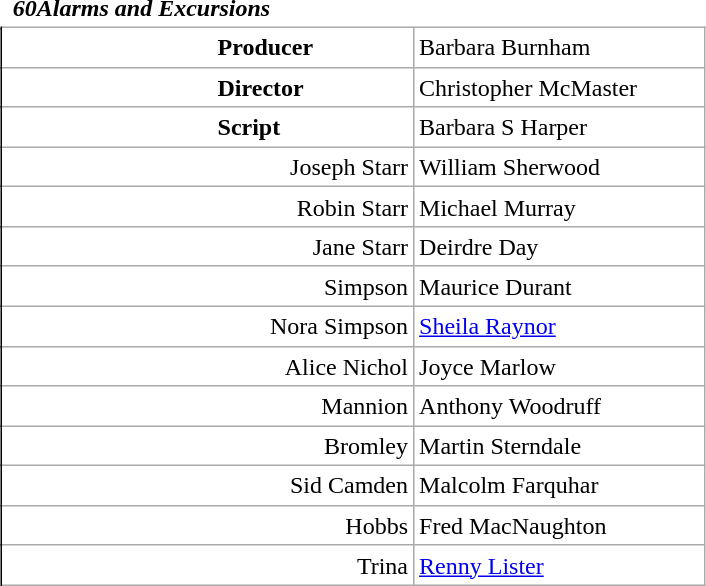<table class="wikitable mw-collapsible mw-collapsed" style="vertical-align:top;margin:auto 2em;line-height:1.2;min-width:33em;display: inline-table;background-color:inherit;border:none;">
<tr>
<td class=unsortable style="border:hidden;line-height:1.67;text-align:center;margin-left:-1em;padding-left:0.5em;min-width:1.0em;"></td>
<td class=unsortable style="border:none;padding-left:0.5em;text-align:left;min-width:16.5em;font-weight:700;font-style:italic;">60Alarms and Excursions</td>
<td class=unsortable style="border:none;text-align:right;font-weight:normal;font-family:Courier;font-size:95%;letter-spacing:-1pt;min-width:8.5em;padding-right:0.2em;"></td>
<td class=unsortable style="border:hidden;min-width:3.5em;padding-left:0;"></td>
<td class=unsortable style="border:hidden;min-width:3.5em;font-size:95%;"></td>
</tr>
<tr>
<td rowspan=100 style="border:none thin;border-right-style :solid;"></td>
</tr>
<tr>
<td style="text-align:left;padding-left:9.0em;font-weight:bold;">Producer</td>
<td colspan=2>Barbara Burnham</td>
</tr>
<tr>
<td style="text-align:left;padding-left:9.0em;font-weight:bold;">Director</td>
<td colspan=2>Christopher McMaster</td>
</tr>
<tr>
<td style="text-align:left;padding-left:9.0em;font-weight:bold;">Script</td>
<td colspan=2>Barbara S Harper</td>
</tr>
<tr>
<td style="text-align:right;">Joseph Starr</td>
<td colspan=2>William Sherwood</td>
</tr>
<tr>
<td style="text-align:right;">Robin Starr</td>
<td colspan=2>Michael Murray</td>
</tr>
<tr>
<td style="text-align:right;">Jane Starr</td>
<td colspan=2>Deirdre Day</td>
</tr>
<tr>
<td style="text-align:right;">Simpson</td>
<td colspan=2>Maurice Durant</td>
</tr>
<tr>
<td style="text-align:right;">Nora Simpson</td>
<td colspan=2><a href='#'>Sheila Raynor</a></td>
</tr>
<tr>
<td style="text-align:right;">Alice Nichol</td>
<td colspan=2>Joyce Marlow</td>
</tr>
<tr>
<td style="text-align:right;">Mannion</td>
<td colspan=2>Anthony Woodruff</td>
</tr>
<tr>
<td style="text-align:right;">Bromley</td>
<td colspan=2>Martin Sterndale</td>
</tr>
<tr>
<td style="text-align:right;">Sid Camden</td>
<td colspan=2>Malcolm Farquhar</td>
</tr>
<tr>
<td style="text-align:right;">Hobbs</td>
<td colspan=2>Fred MacNaughton</td>
</tr>
<tr>
<td style="text-align:right;">Trina</td>
<td colspan=2><a href='#'>Renny Lister</a></td>
</tr>
</table>
